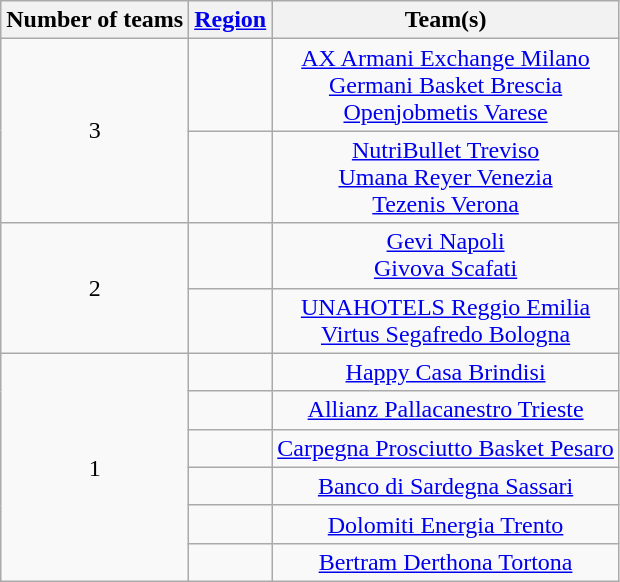<table class="wikitable" style="text-align:center">
<tr>
<th>Number of teams</th>
<th><a href='#'>Region</a></th>
<th>Team(s)</th>
</tr>
<tr>
<td rowspan="2">3</td>
<td style="text-align:left"></td>
<td><a href='#'>AX Armani Exchange Milano</a><br><a href='#'>Germani Basket Brescia</a><br><a href='#'>Openjobmetis Varese</a></td>
</tr>
<tr>
<td style="text-align:left"></td>
<td><a href='#'>NutriBullet Treviso</a><br><a href='#'>Umana Reyer Venezia</a><br><a href='#'>Tezenis Verona</a></td>
</tr>
<tr>
<td rowspan="2">2</td>
<td style="text-align:left"></td>
<td><a href='#'>Gevi Napoli</a><br><a href='#'>Givova Scafati</a></td>
</tr>
<tr>
<td style="text-align:left"></td>
<td><a href='#'>UNAHOTELS Reggio Emilia</a><br><a href='#'>Virtus Segafredo Bologna</a></td>
</tr>
<tr>
<td rowspan="6">1</td>
<td style="text-align:left"></td>
<td><a href='#'>Happy Casa Brindisi</a></td>
</tr>
<tr>
<td style="text-align:left"></td>
<td><a href='#'>Allianz Pallacanestro Trieste</a></td>
</tr>
<tr>
<td style="text-align:left"></td>
<td><a href='#'>Carpegna Prosciutto Basket Pesaro</a></td>
</tr>
<tr>
<td style="text-align:left"></td>
<td><a href='#'>Banco di Sardegna Sassari</a></td>
</tr>
<tr>
<td style="text-align:left"></td>
<td><a href='#'>Dolomiti Energia Trento</a></td>
</tr>
<tr>
<td style="text-align:left"></td>
<td><a href='#'>Bertram Derthona Tortona</a></td>
</tr>
</table>
